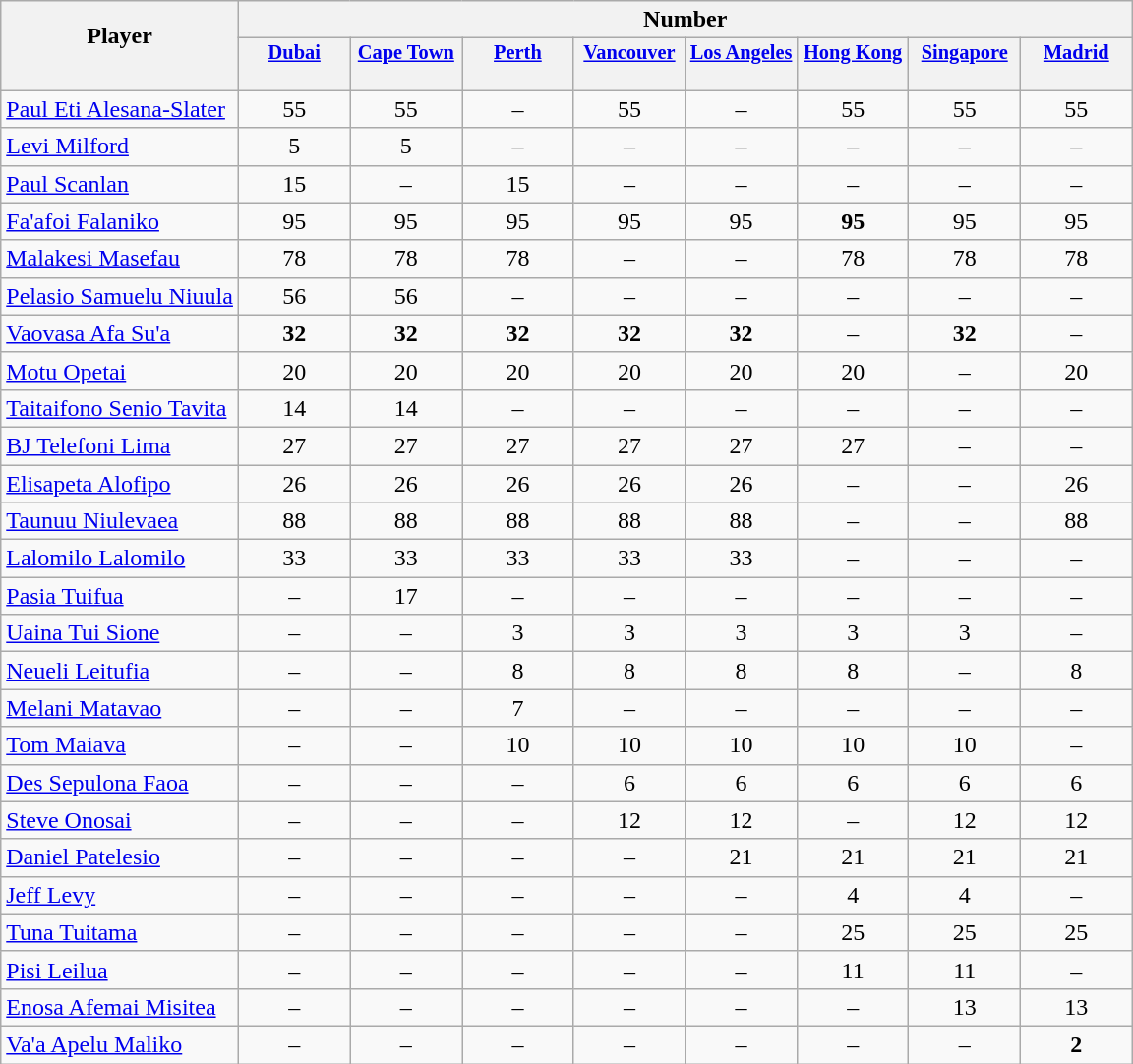<table class="wikitable sortable" style="text-align:center;">
<tr>
<th rowspan=2 style="border-bottom:0px;">Player</th>
<th colspan="8">Number</th>
</tr>
<tr>
<th valign=top style="width:5.2em; border-bottom:0px; padding:2px; font-size:85%;"><a href='#'>Dubai</a></th>
<th valign=top style="width:5.2em; border-bottom:0px; padding:2px; font-size:85%;"><a href='#'>Cape Town</a></th>
<th valign=top style="width:5.2em; border-bottom:0px; padding:2px; font-size:85%;"><a href='#'>Perth</a></th>
<th valign="top" style="width:5.2em; border-bottom:0px; padding:2px; font-size:85%;"><a href='#'>Vancouver</a></th>
<th valign=top style="width:5.2em; border-bottom:0px; padding:2px; font-size:85%;"><a href='#'>Los Angeles</a></th>
<th valign="top" style="width:5.2em; border-bottom:0px; padding:2px; font-size:85%;"><a href='#'>Hong Kong</a></th>
<th valign="top" style="width:5.2em; border-bottom:0px; padding:2px; font-size:85%;"><a href='#'>Singapore</a></th>
<th valign="top" style="width:5.2em; border-bottom:0px; padding:2px; font-size:85%;"><a href='#'>Madrid</a></th>
</tr>
<tr style="line-height:8px;">
<th style="border-top:0px;"> </th>
<th data-sort-type="number" style="border-top:0px;"></th>
<th data-sort-type="number" style="border-top:0px;"></th>
<th data-sort-type="number" style="border-top:0px;"></th>
<th data-sort-type="number" style="border-top:0px;"></th>
<th data-sort-type="number" style="border-top:0px;"></th>
<th data-sort-type="number" style="border-top:0px;"></th>
<th data-sort-type="number" style="border-top:0px;"></th>
<th data-sort-type="number" style="border-top:0px;"></th>
</tr>
<tr>
<td align=left><a href='#'>Paul Eti Alesana-Slater</a></td>
<td>55</td>
<td>55</td>
<td>–</td>
<td>55</td>
<td>–</td>
<td>55</td>
<td>55</td>
<td>55</td>
</tr>
<tr>
<td align=left><a href='#'>Levi Milford</a></td>
<td>5</td>
<td>5</td>
<td>–</td>
<td>–</td>
<td>–</td>
<td>–</td>
<td>–</td>
<td>–</td>
</tr>
<tr>
<td align=left><a href='#'>Paul Scanlan</a></td>
<td>15</td>
<td>–</td>
<td>15</td>
<td>–</td>
<td>–</td>
<td>–</td>
<td>–</td>
<td>–</td>
</tr>
<tr>
<td align=left><a href='#'>Fa'afoi Falaniko</a></td>
<td>95</td>
<td>95</td>
<td>95</td>
<td>95</td>
<td>95</td>
<td><strong>95</strong></td>
<td>95</td>
<td>95</td>
</tr>
<tr>
<td align=left><a href='#'>Malakesi Masefau</a></td>
<td>78</td>
<td>78</td>
<td>78</td>
<td>–</td>
<td>–</td>
<td>78</td>
<td>78</td>
<td>78</td>
</tr>
<tr>
<td align=left><a href='#'>Pelasio Samuelu Niuula</a></td>
<td>56</td>
<td>56</td>
<td>–</td>
<td>–</td>
<td>–</td>
<td>–</td>
<td>–</td>
<td>–</td>
</tr>
<tr>
<td align=left><a href='#'>Vaovasa Afa Su'a</a></td>
<td><strong>32</strong></td>
<td><strong>32</strong></td>
<td><strong>32</strong></td>
<td><strong>32</strong></td>
<td><strong>32</strong></td>
<td>–</td>
<td><strong>32</strong></td>
<td>–</td>
</tr>
<tr>
<td align=left><a href='#'>Motu Opetai</a></td>
<td>20</td>
<td>20</td>
<td>20</td>
<td>20</td>
<td>20</td>
<td>20</td>
<td>–</td>
<td>20</td>
</tr>
<tr>
<td align=left><a href='#'>Taitaifono Senio Tavita</a></td>
<td>14</td>
<td>14</td>
<td>–</td>
<td>–</td>
<td>–</td>
<td>–</td>
<td>–</td>
<td>–</td>
</tr>
<tr>
<td align=left><a href='#'>BJ Telefoni Lima</a></td>
<td>27</td>
<td>27</td>
<td>27</td>
<td>27</td>
<td>27</td>
<td>27</td>
<td>–</td>
<td>–</td>
</tr>
<tr>
<td align=left><a href='#'>Elisapeta Alofipo</a></td>
<td>26</td>
<td>26</td>
<td>26</td>
<td>26</td>
<td>26</td>
<td>–</td>
<td>–</td>
<td>26</td>
</tr>
<tr>
<td align=left><a href='#'>Taunuu Niulevaea</a></td>
<td>88</td>
<td>88</td>
<td>88</td>
<td>88</td>
<td>88</td>
<td>–</td>
<td>–</td>
<td>88</td>
</tr>
<tr>
<td align=left><a href='#'>Lalomilo Lalomilo</a></td>
<td>33</td>
<td>33</td>
<td>33</td>
<td>33</td>
<td>33</td>
<td>–</td>
<td>–</td>
<td>–</td>
</tr>
<tr>
<td align=left><a href='#'>Pasia Tuifua</a></td>
<td>–</td>
<td>17</td>
<td>–</td>
<td>–</td>
<td>–</td>
<td>–</td>
<td>–</td>
<td>–</td>
</tr>
<tr>
<td align=left><a href='#'>Uaina Tui Sione</a></td>
<td>–</td>
<td>–</td>
<td>3</td>
<td>3</td>
<td>3</td>
<td>3</td>
<td>3</td>
<td>–</td>
</tr>
<tr>
<td align=left><a href='#'>Neueli Leitufia</a></td>
<td>–</td>
<td>–</td>
<td>8</td>
<td>8</td>
<td>8</td>
<td>8</td>
<td>–</td>
<td>8</td>
</tr>
<tr>
<td align=left><a href='#'>Melani Matavao</a></td>
<td>–</td>
<td>–</td>
<td>7</td>
<td>–</td>
<td>–</td>
<td>–</td>
<td>–</td>
<td>–</td>
</tr>
<tr>
<td align=left><a href='#'>Tom Maiava</a></td>
<td>–</td>
<td>–</td>
<td>10</td>
<td>10</td>
<td>10</td>
<td>10</td>
<td>10</td>
<td>–</td>
</tr>
<tr>
<td align=left><a href='#'>Des Sepulona Faoa</a></td>
<td>–</td>
<td>–</td>
<td>–</td>
<td>6</td>
<td>6</td>
<td>6</td>
<td>6</td>
<td>6</td>
</tr>
<tr>
<td align=left><a href='#'>Steve Onosai</a></td>
<td>–</td>
<td>–</td>
<td>–</td>
<td>12</td>
<td>12</td>
<td>–</td>
<td>12</td>
<td>12</td>
</tr>
<tr>
<td align=left><a href='#'>Daniel Patelesio</a></td>
<td>–</td>
<td>–</td>
<td>–</td>
<td>–</td>
<td>21</td>
<td>21</td>
<td>21</td>
<td>21</td>
</tr>
<tr>
<td align=left><a href='#'>Jeff Levy</a></td>
<td>–</td>
<td>–</td>
<td>–</td>
<td>–</td>
<td>–</td>
<td>4</td>
<td>4</td>
<td>–</td>
</tr>
<tr>
<td align=left><a href='#'>Tuna Tuitama</a></td>
<td>–</td>
<td>–</td>
<td>–</td>
<td>–</td>
<td>–</td>
<td>25</td>
<td>25</td>
<td>25</td>
</tr>
<tr>
<td align=left><a href='#'>Pisi Leilua</a></td>
<td>–</td>
<td>–</td>
<td>–</td>
<td>–</td>
<td>–</td>
<td>11</td>
<td>11</td>
<td>–</td>
</tr>
<tr>
<td align=left><a href='#'>Enosa Afemai Misitea</a></td>
<td>–</td>
<td>–</td>
<td>–</td>
<td>–</td>
<td>–</td>
<td>–</td>
<td>13</td>
<td>13</td>
</tr>
<tr>
<td align=left><a href='#'>Va'a Apelu Maliko</a></td>
<td>–</td>
<td>–</td>
<td>–</td>
<td>–</td>
<td>–</td>
<td>–</td>
<td>–</td>
<td><strong>2</strong></td>
</tr>
</table>
